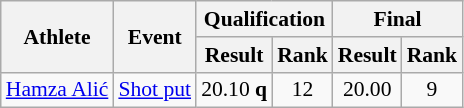<table class="wikitable" border="1" style="font-size:90%">
<tr>
<th rowspan="2">Athlete</th>
<th rowspan="2">Event</th>
<th colspan="2">Qualification</th>
<th colspan="2">Final</th>
</tr>
<tr>
<th>Result</th>
<th>Rank</th>
<th>Result</th>
<th>Rank</th>
</tr>
<tr>
<td><a href='#'>Hamza Alić</a></td>
<td><a href='#'>Shot put</a></td>
<td align=center>20.10 <strong>q</strong></td>
<td align=center>12</td>
<td align=center>20.00</td>
<td align=center>9</td>
</tr>
</table>
